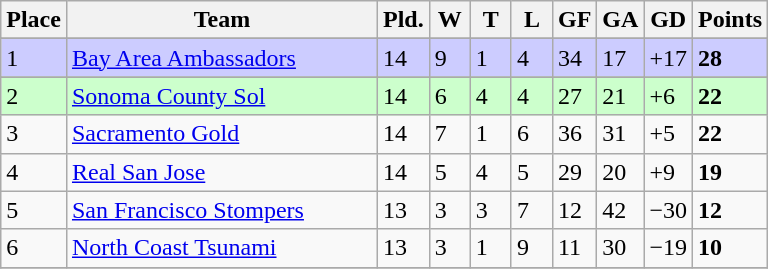<table class="wikitable">
<tr>
<th>Place</th>
<th width="200">Team</th>
<th width="20">Pld.</th>
<th width="20">W</th>
<th width="20">T</th>
<th width="20">L</th>
<th width="20">GF</th>
<th width="20">GA</th>
<th width="25">GD</th>
<th>Points</th>
</tr>
<tr>
</tr>
<tr bgcolor=#CCCCFF>
<td>1</td>
<td><a href='#'>Bay Area Ambassadors</a></td>
<td>14</td>
<td>9</td>
<td>1</td>
<td>4</td>
<td>34</td>
<td>17</td>
<td>+17</td>
<td><strong>28</strong></td>
</tr>
<tr>
</tr>
<tr bgcolor=#CCFFCC>
<td>2</td>
<td><a href='#'>Sonoma County Sol</a></td>
<td>14</td>
<td>6</td>
<td>4</td>
<td>4</td>
<td>27</td>
<td>21</td>
<td>+6</td>
<td><strong>22</strong></td>
</tr>
<tr>
<td>3</td>
<td><a href='#'>Sacramento Gold</a></td>
<td>14</td>
<td>7</td>
<td>1</td>
<td>6</td>
<td>36</td>
<td>31</td>
<td>+5</td>
<td><strong>22</strong></td>
</tr>
<tr>
<td>4</td>
<td><a href='#'>Real San Jose</a></td>
<td>14</td>
<td>5</td>
<td>4</td>
<td>5</td>
<td>29</td>
<td>20</td>
<td>+9</td>
<td><strong>19</strong></td>
</tr>
<tr>
<td>5</td>
<td><a href='#'>San Francisco Stompers</a></td>
<td>13</td>
<td>3</td>
<td>3</td>
<td>7</td>
<td>12</td>
<td>42</td>
<td>−30</td>
<td><strong>12</strong></td>
</tr>
<tr>
<td>6</td>
<td><a href='#'>North Coast Tsunami</a></td>
<td>13</td>
<td>3</td>
<td>1</td>
<td>9</td>
<td>11</td>
<td>30</td>
<td>−19</td>
<td><strong>10</strong></td>
</tr>
<tr>
</tr>
</table>
